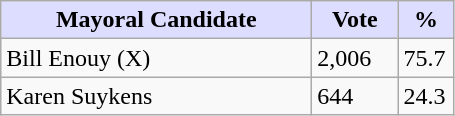<table class="wikitable">
<tr>
<th style="background:#ddf; width:200px;">Mayoral Candidate</th>
<th style="background:#ddf; width:50px;">Vote</th>
<th style="background:#ddf; width:30px;">%</th>
</tr>
<tr>
<td>Bill Enouy (X)</td>
<td>2,006</td>
<td>75.7</td>
</tr>
<tr>
<td>Karen Suykens</td>
<td>644</td>
<td>24.3</td>
</tr>
</table>
